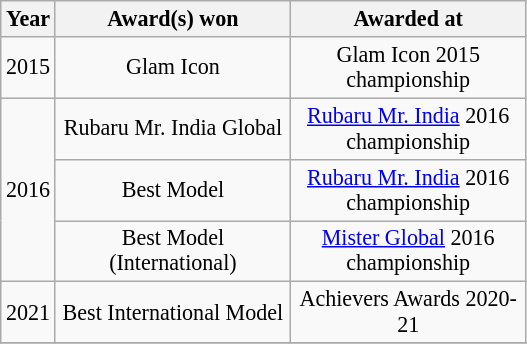<table class="wikitable" style="font-size: 92%; text-align: center">
<tr>
<th width="10">Year</th>
<th width="150">Award(s) won</th>
<th width="150">Awarded at</th>
</tr>
<tr>
<td>2015</td>
<td>Glam Icon</td>
<td>Glam Icon 2015 championship</td>
</tr>
<tr>
<td rowspan=3>2016</td>
<td>Rubaru Mr. India Global</td>
<td><a href='#'>Rubaru Mr. India</a> 2016 championship</td>
</tr>
<tr>
<td>Best Model</td>
<td><a href='#'>Rubaru Mr. India</a> 2016 championship</td>
</tr>
<tr>
<td>Best Model (International)</td>
<td><a href='#'>Mister Global</a> 2016 championship</td>
</tr>
<tr>
<td>2021</td>
<td>Best International Model</td>
<td>Achievers Awards 2020-21</td>
</tr>
<tr>
</tr>
</table>
